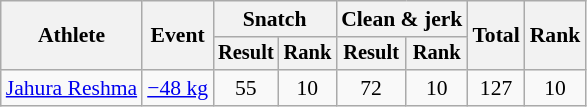<table class="wikitable" style="font-size:90%">
<tr>
<th rowspan="2">Athlete</th>
<th rowspan="2">Event</th>
<th colspan="2">Snatch</th>
<th colspan="2">Clean & jerk</th>
<th rowspan="2">Total</th>
<th rowspan="2">Rank</th>
</tr>
<tr style="font-size:95%">
<th>Result</th>
<th>Rank</th>
<th>Result</th>
<th>Rank</th>
</tr>
<tr align=center>
<td align=left><a href='#'>Jahura Reshma</a></td>
<td align=left><a href='#'>−48 kg</a></td>
<td>55</td>
<td>10</td>
<td>72</td>
<td>10</td>
<td>127</td>
<td>10</td>
</tr>
</table>
